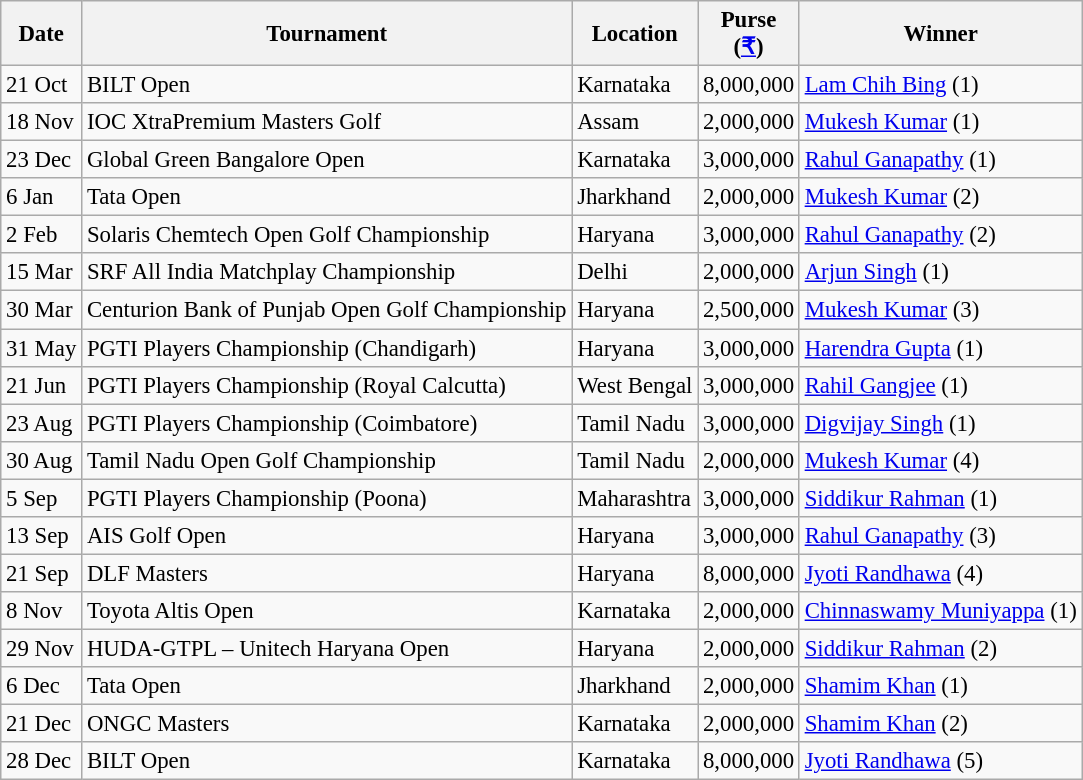<table class="wikitable" style="font-size:95%">
<tr>
<th>Date</th>
<th>Tournament</th>
<th>Location</th>
<th>Purse<br>(<a href='#'>₹</a>)</th>
<th>Winner</th>
</tr>
<tr>
<td>21 Oct</td>
<td>BILT Open</td>
<td>Karnataka</td>
<td align=right>8,000,000</td>
<td> <a href='#'>Lam Chih Bing</a> (1)</td>
</tr>
<tr>
<td>18 Nov</td>
<td>IOC XtraPremium Masters Golf</td>
<td>Assam</td>
<td align=right>2,000,000</td>
<td> <a href='#'>Mukesh Kumar</a> (1)</td>
</tr>
<tr>
<td>23 Dec</td>
<td>Global Green Bangalore Open</td>
<td>Karnataka</td>
<td align=right>3,000,000</td>
<td> <a href='#'>Rahul Ganapathy</a> (1)</td>
</tr>
<tr>
<td>6 Jan</td>
<td>Tata Open</td>
<td>Jharkhand</td>
<td align=right>2,000,000</td>
<td> <a href='#'>Mukesh Kumar</a> (2)</td>
</tr>
<tr>
<td>2 Feb</td>
<td>Solaris Chemtech Open Golf Championship</td>
<td>Haryana</td>
<td align=right>3,000,000</td>
<td> <a href='#'>Rahul Ganapathy</a> (2)</td>
</tr>
<tr>
<td>15 Mar</td>
<td>SRF All India Matchplay Championship</td>
<td>Delhi</td>
<td align=right>2,000,000</td>
<td> <a href='#'>Arjun Singh</a> (1)</td>
</tr>
<tr>
<td>30 Mar</td>
<td>Centurion Bank of Punjab Open Golf Championship</td>
<td>Haryana</td>
<td align=right>2,500,000</td>
<td> <a href='#'>Mukesh Kumar</a> (3)</td>
</tr>
<tr>
<td>31 May</td>
<td>PGTI Players Championship (Chandigarh)</td>
<td>Haryana</td>
<td align=right>3,000,000</td>
<td> <a href='#'>Harendra Gupta</a> (1)</td>
</tr>
<tr>
<td>21 Jun</td>
<td>PGTI Players Championship (Royal Calcutta)</td>
<td>West Bengal</td>
<td align=right>3,000,000</td>
<td> <a href='#'>Rahil Gangjee</a> (1)</td>
</tr>
<tr>
<td>23 Aug</td>
<td>PGTI Players Championship (Coimbatore)</td>
<td>Tamil Nadu</td>
<td align=right>3,000,000</td>
<td> <a href='#'>Digvijay Singh</a> (1)</td>
</tr>
<tr>
<td>30 Aug</td>
<td>Tamil Nadu Open Golf Championship</td>
<td>Tamil Nadu</td>
<td align=right>2,000,000</td>
<td> <a href='#'>Mukesh Kumar</a> (4)</td>
</tr>
<tr>
<td>5 Sep</td>
<td>PGTI Players Championship (Poona)</td>
<td>Maharashtra</td>
<td align=right>3,000,000</td>
<td> <a href='#'>Siddikur Rahman</a> (1)</td>
</tr>
<tr>
<td>13 Sep</td>
<td>AIS Golf Open</td>
<td>Haryana</td>
<td align=right>3,000,000</td>
<td> <a href='#'>Rahul Ganapathy</a> (3)</td>
</tr>
<tr>
<td>21 Sep</td>
<td>DLF Masters</td>
<td>Haryana</td>
<td align=right>8,000,000</td>
<td> <a href='#'>Jyoti Randhawa</a> (4)</td>
</tr>
<tr>
<td>8 Nov</td>
<td>Toyota Altis Open</td>
<td>Karnataka</td>
<td align=right>2,000,000</td>
<td> <a href='#'>Chinnaswamy Muniyappa</a> (1)</td>
</tr>
<tr>
<td>29 Nov</td>
<td>HUDA-GTPL – Unitech Haryana Open</td>
<td>Haryana</td>
<td align=right>2,000,000</td>
<td> <a href='#'>Siddikur Rahman</a> (2)</td>
</tr>
<tr>
<td>6 Dec</td>
<td>Tata Open</td>
<td>Jharkhand</td>
<td align=right>2,000,000</td>
<td> <a href='#'>Shamim Khan</a> (1)</td>
</tr>
<tr>
<td>21 Dec</td>
<td>ONGC Masters</td>
<td>Karnataka</td>
<td align=right>2,000,000</td>
<td> <a href='#'>Shamim Khan</a> (2)</td>
</tr>
<tr>
<td>28 Dec</td>
<td>BILT Open</td>
<td>Karnataka</td>
<td align=right>8,000,000</td>
<td> <a href='#'>Jyoti Randhawa</a> (5)</td>
</tr>
</table>
